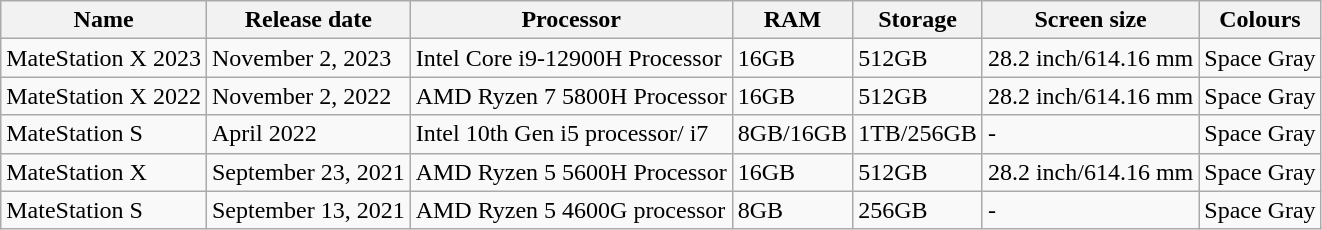<table class="wikitable">
<tr>
<th>Name</th>
<th>Release date</th>
<th>Processor</th>
<th>RAM</th>
<th>Storage</th>
<th>Screen size</th>
<th>Colours</th>
</tr>
<tr>
<td>MateStation X 2023</td>
<td>November 2, 2023</td>
<td>Intel Core i9-12900H Processor</td>
<td>16GB</td>
<td>512GB</td>
<td>28.2 inch/614.16 mm</td>
<td>Space Gray</td>
</tr>
<tr>
<td>MateStation X 2022</td>
<td>November 2, 2022</td>
<td>AMD Ryzen 7 5800H Processor</td>
<td>16GB</td>
<td>512GB</td>
<td>28.2 inch/614.16 mm</td>
<td>Space Gray</td>
</tr>
<tr>
<td>MateStation S</td>
<td>April 2022</td>
<td>Intel 10th Gen i5 processor/ i7</td>
<td>8GB/16GB</td>
<td>1TB/256GB</td>
<td>-</td>
<td>Space Gray</td>
</tr>
<tr>
<td>MateStation X</td>
<td>September 23, 2021</td>
<td>AMD Ryzen 5 5600H Processor</td>
<td>16GB</td>
<td>512GB</td>
<td>28.2 inch/614.16 mm</td>
<td>Space Gray</td>
</tr>
<tr>
<td>MateStation S</td>
<td>September 13, 2021</td>
<td>AMD Ryzen 5 4600G processor</td>
<td>8GB</td>
<td>256GB</td>
<td>-</td>
<td>Space Gray</td>
</tr>
</table>
